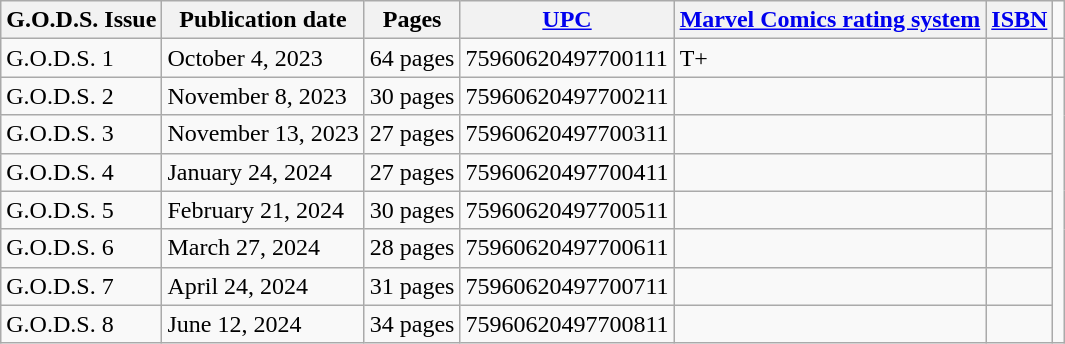<table class="wikitable sortable sticky-header sort-under mw-datatable col2left col6left" >
<tr>
<th>G.O.D.S. Issue</th>
<th>Publication date</th>
<th>Pages</th>
<th><a href='#'>UPC</a></th>
<th><a href='#'>Marvel Comics rating system</a></th>
<th><a href='#'>ISBN</a></th>
</tr>
<tr>
<td>G.O.D.S. 1</td>
<td>October 4, 2023</td>
<td>64 pages</td>
<td>75960620497700111</td>
<td>T+</td>
<td></td>
<td></td>
</tr>
<tr>
<td>G.O.D.S. 2</td>
<td>November 8, 2023</td>
<td>30 pages</td>
<td>75960620497700211 </td>
<td></td>
<td></td>
</tr>
<tr>
<td>G.O.D.S. 3</td>
<td>November 13, 2023</td>
<td>27 pages</td>
<td>75960620497700311 </td>
<td></td>
<td></td>
</tr>
<tr>
<td>G.O.D.S. 4</td>
<td>January 24, 2024</td>
<td>27 pages</td>
<td>75960620497700411 </td>
<td></td>
<td></td>
</tr>
<tr>
<td>G.O.D.S. 5</td>
<td>February 21, 2024</td>
<td>30 pages</td>
<td>75960620497700511 </td>
<td></td>
<td></td>
</tr>
<tr>
<td>G.O.D.S. 6</td>
<td>March 27, 2024</td>
<td>28 pages</td>
<td>75960620497700611 </td>
<td></td>
<td></td>
</tr>
<tr>
<td>G.O.D.S. 7</td>
<td>April 24, 2024</td>
<td>31 pages</td>
<td>75960620497700711 </td>
<td></td>
<td></td>
</tr>
<tr>
<td>G.O.D.S. 8</td>
<td>June 12, 2024</td>
<td>34 pages</td>
<td>75960620497700811 </td>
<td></td>
<td></td>
</tr>
</table>
